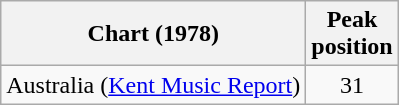<table class="wikitable">
<tr>
<th>Chart (1978)</th>
<th>Peak<br>position</th>
</tr>
<tr>
<td>Australia (<a href='#'>Kent Music Report</a>)</td>
<td align="center">31</td>
</tr>
</table>
